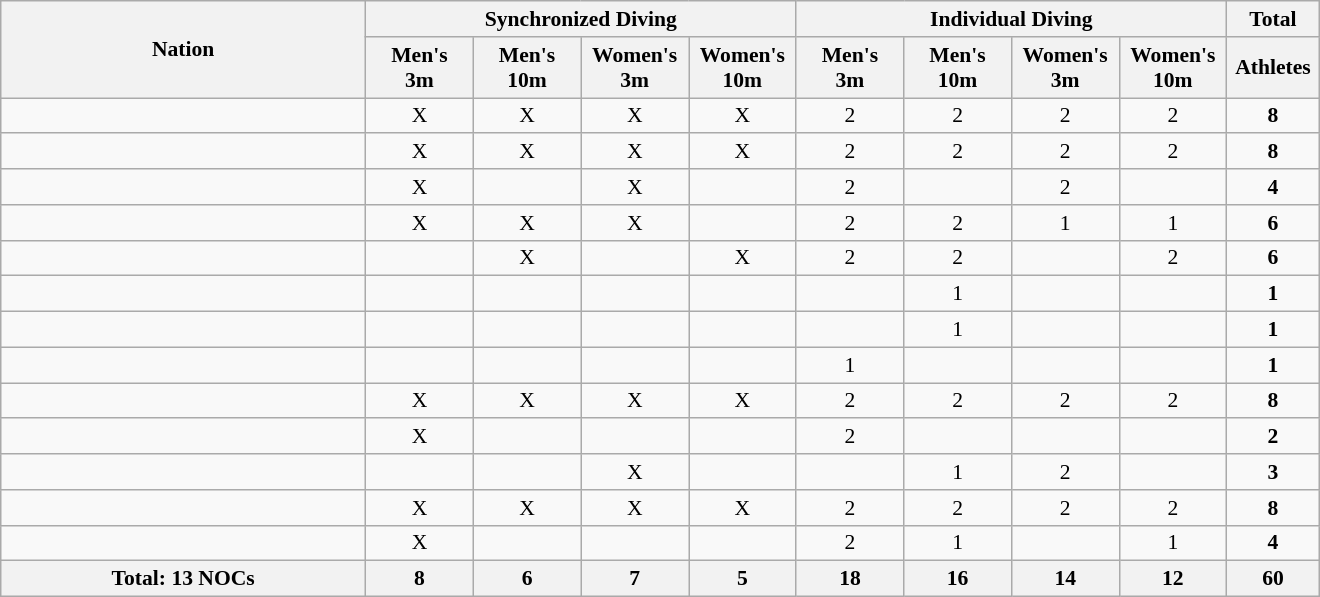<table class="wikitable" width=880 style="text-align:center; font-size:90%">
<tr>
<th rowspan="2" align="left">Nation</th>
<th colspan="4">Synchronized Diving</th>
<th colspan="4">Individual Diving</th>
<th>Total</th>
</tr>
<tr>
<th width=65>Men's<br> 3m</th>
<th width=65>Men's<br> 10m</th>
<th width=65>Women's<br> 3m</th>
<th width=65>Women's<br> 10m</th>
<th width=65>Men's<br> 3m</th>
<th width=65>Men's<br> 10m</th>
<th width=65>Women's<br> 3m</th>
<th width=65>Women's<br> 10m</th>
<th width=55>Athletes</th>
</tr>
<tr>
<td align=left></td>
<td>X</td>
<td>X</td>
<td>X</td>
<td>X</td>
<td>2</td>
<td>2</td>
<td>2</td>
<td>2</td>
<td><strong>8</strong></td>
</tr>
<tr>
<td align=left></td>
<td>X</td>
<td>X</td>
<td>X</td>
<td>X</td>
<td>2</td>
<td>2</td>
<td>2</td>
<td>2</td>
<td><strong>8</strong></td>
</tr>
<tr>
<td align=left></td>
<td>X</td>
<td></td>
<td>X</td>
<td></td>
<td>2</td>
<td></td>
<td>2</td>
<td></td>
<td><strong>4</strong></td>
</tr>
<tr>
<td align=left></td>
<td>X</td>
<td>X</td>
<td>X</td>
<td></td>
<td>2</td>
<td>2</td>
<td>1</td>
<td>1</td>
<td><strong>6</strong></td>
</tr>
<tr>
<td align=left></td>
<td></td>
<td>X</td>
<td></td>
<td>X</td>
<td>2</td>
<td>2</td>
<td></td>
<td>2</td>
<td><strong>6</strong></td>
</tr>
<tr>
<td align=left></td>
<td></td>
<td></td>
<td></td>
<td></td>
<td></td>
<td>1</td>
<td></td>
<td></td>
<td><strong>1</strong></td>
</tr>
<tr>
<td align=left></td>
<td></td>
<td></td>
<td></td>
<td></td>
<td></td>
<td>1</td>
<td></td>
<td></td>
<td><strong>1</strong></td>
</tr>
<tr>
<td align=left></td>
<td></td>
<td></td>
<td></td>
<td></td>
<td>1</td>
<td></td>
<td></td>
<td></td>
<td><strong>1</strong></td>
</tr>
<tr>
<td align=left></td>
<td>X</td>
<td>X</td>
<td>X</td>
<td>X</td>
<td>2</td>
<td>2</td>
<td>2</td>
<td>2</td>
<td><strong>8</strong></td>
</tr>
<tr>
<td align=left></td>
<td>X</td>
<td></td>
<td></td>
<td></td>
<td>2</td>
<td></td>
<td></td>
<td></td>
<td><strong>2</strong></td>
</tr>
<tr>
<td align=left></td>
<td></td>
<td></td>
<td>X</td>
<td></td>
<td></td>
<td>1</td>
<td>2</td>
<td></td>
<td><strong>3</strong></td>
</tr>
<tr>
<td align=left></td>
<td>X</td>
<td>X</td>
<td>X</td>
<td>X</td>
<td>2</td>
<td>2</td>
<td>2</td>
<td>2</td>
<td><strong>8</strong></td>
</tr>
<tr>
<td align=left></td>
<td>X</td>
<td></td>
<td></td>
<td></td>
<td>2</td>
<td>1</td>
<td></td>
<td>1</td>
<td><strong>4</strong></td>
</tr>
<tr>
<th>Total: 13 NOCs</th>
<th>8</th>
<th>6</th>
<th>7</th>
<th>5</th>
<th>18</th>
<th>16</th>
<th>14</th>
<th>12</th>
<th>60</th>
</tr>
</table>
